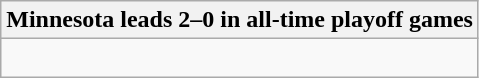<table class="wikitable collapsible collapsed">
<tr>
<th>Minnesota leads 2–0 in all-time playoff games</th>
</tr>
<tr>
<td><br>
</td>
</tr>
</table>
